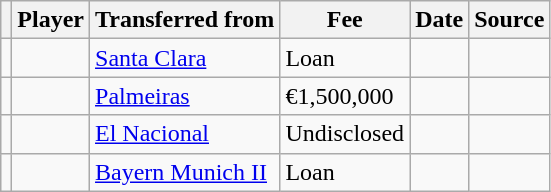<table class="wikitable plainrowheaders sortable">
<tr>
<th></th>
<th scope="col">Player</th>
<th>Transferred from</th>
<th style="width: 65px;">Fee</th>
<th scope="col">Date</th>
<th scope="col">Source</th>
</tr>
<tr>
<td align="center"></td>
<td></td>
<td> <a href='#'>Santa Clara</a></td>
<td>Loan</td>
<td></td>
<td></td>
</tr>
<tr>
<td align="center"></td>
<td></td>
<td> <a href='#'>Palmeiras</a></td>
<td>€1,500,000</td>
<td></td>
<td></td>
</tr>
<tr>
<td align="center"></td>
<td></td>
<td> <a href='#'>El Nacional</a></td>
<td>Undisclosed</td>
<td></td>
<td></td>
</tr>
<tr>
<td align="center"></td>
<td></td>
<td> <a href='#'>Bayern Munich II</a></td>
<td>Loan</td>
<td></td>
<td></td>
</tr>
</table>
